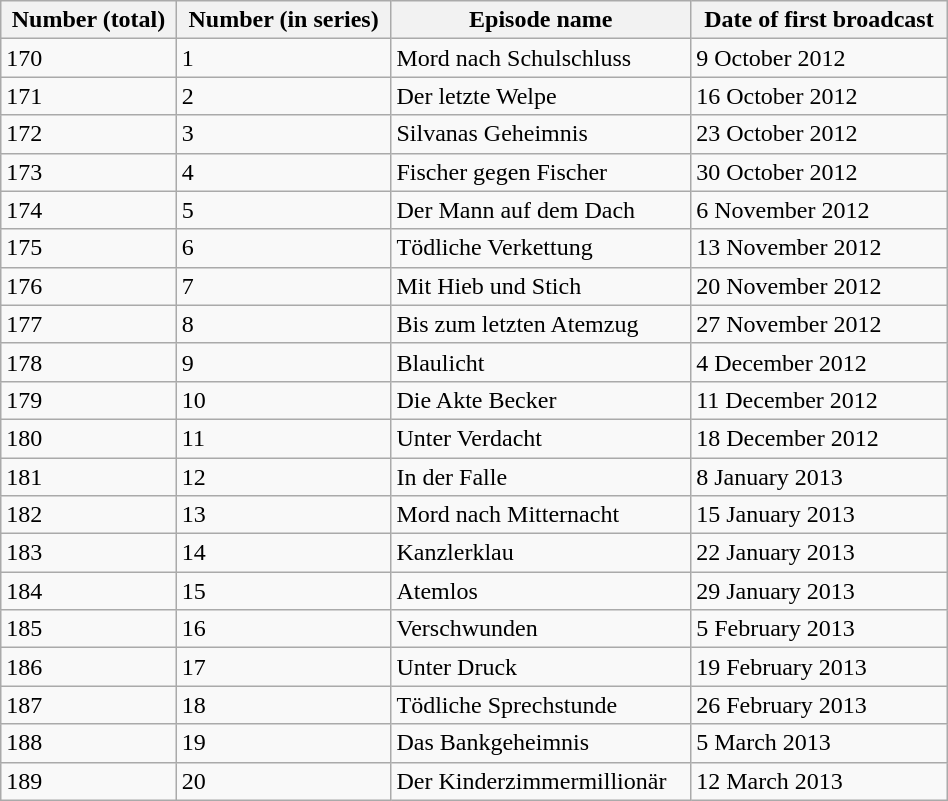<table class="wikitable" width="50%">
<tr class="hintergrundfarbe6">
<th>Number (total)</th>
<th>Number (in series)</th>
<th>Episode name</th>
<th>Date of first broadcast</th>
</tr>
<tr>
<td>170</td>
<td>1</td>
<td>Mord nach Schulschluss</td>
<td>9 October 2012</td>
</tr>
<tr>
<td>171</td>
<td>2</td>
<td>Der letzte Welpe</td>
<td>16 October 2012</td>
</tr>
<tr>
<td>172</td>
<td>3</td>
<td>Silvanas Geheimnis</td>
<td>23 October 2012</td>
</tr>
<tr>
<td>173</td>
<td>4</td>
<td>Fischer gegen Fischer</td>
<td>30 October 2012</td>
</tr>
<tr>
<td>174</td>
<td>5</td>
<td>Der Mann auf dem Dach</td>
<td>6 November 2012</td>
</tr>
<tr>
<td>175</td>
<td>6</td>
<td>Tödliche Verkettung</td>
<td>13 November 2012</td>
</tr>
<tr>
<td>176</td>
<td>7</td>
<td>Mit Hieb und Stich</td>
<td>20 November 2012</td>
</tr>
<tr>
<td>177</td>
<td>8</td>
<td>Bis zum letzten Atemzug</td>
<td>27 November 2012</td>
</tr>
<tr>
<td>178</td>
<td>9</td>
<td>Blaulicht</td>
<td>4 December 2012</td>
</tr>
<tr>
<td>179</td>
<td>10</td>
<td>Die Akte Becker</td>
<td>11 December 2012</td>
</tr>
<tr>
<td>180</td>
<td>11</td>
<td>Unter Verdacht</td>
<td>18 December 2012</td>
</tr>
<tr>
<td>181</td>
<td>12</td>
<td>In der Falle</td>
<td>8 January 2013</td>
</tr>
<tr>
<td>182</td>
<td>13</td>
<td>Mord nach Mitternacht</td>
<td>15 January 2013</td>
</tr>
<tr>
<td>183</td>
<td>14</td>
<td>Kanzlerklau</td>
<td>22 January 2013</td>
</tr>
<tr>
<td>184</td>
<td>15</td>
<td>Atemlos</td>
<td>29 January 2013</td>
</tr>
<tr>
<td>185</td>
<td>16</td>
<td>Verschwunden</td>
<td>5 February 2013</td>
</tr>
<tr>
<td>186</td>
<td>17</td>
<td>Unter Druck</td>
<td>19 February 2013</td>
</tr>
<tr>
<td>187</td>
<td>18</td>
<td>Tödliche Sprechstunde</td>
<td>26 February 2013</td>
</tr>
<tr>
<td>188</td>
<td>19</td>
<td>Das Bankgeheimnis</td>
<td>5 March 2013</td>
</tr>
<tr>
<td>189</td>
<td>20</td>
<td>Der Kinderzimmermillionär</td>
<td>12 March 2013</td>
</tr>
</table>
